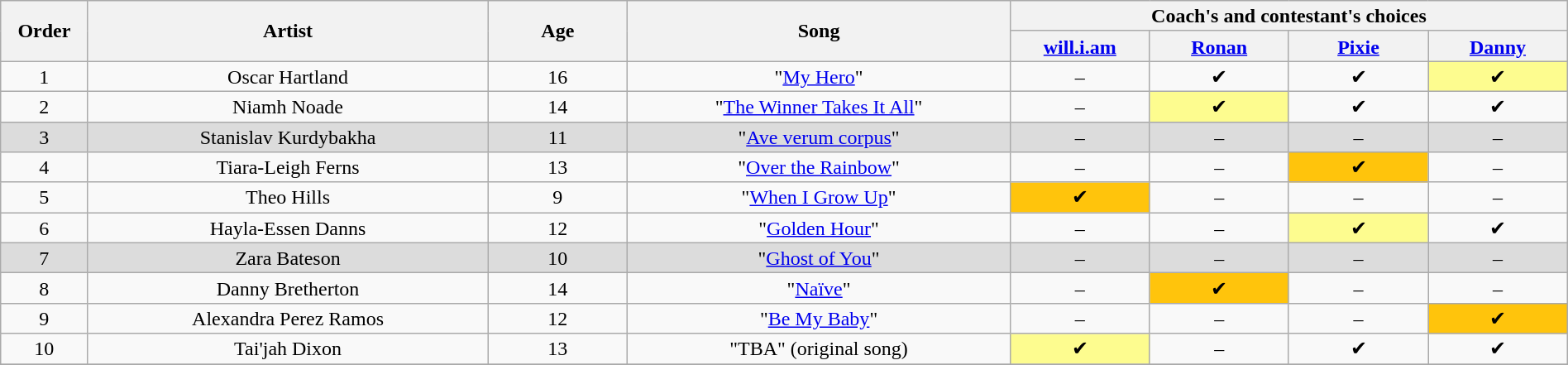<table class="wikitable" style="text-align:center; line-height:17px; font-size:100%; width:100%;">
<tr>
<th width="5%" rowspan="2" scope="col">Order</th>
<th scope="col" rowspan="2" width="23%">Artist</th>
<th width="8%" rowspan="2" scope="col">Age</th>
<th scope="col" rowspan="2" width="22%">Song</th>
<th scope="col" colspan="4" width="24%">Coach's and contestant's choices</th>
</tr>
<tr>
<th width="8%"><a href='#'>will.i.am</a></th>
<th width="8%"><a href='#'>Ronan</a></th>
<th width="8%"><a href='#'>Pixie</a></th>
<th width="8%"><a href='#'>Danny</a></th>
</tr>
<tr>
<td>1</td>
<td>Oscar Hartland</td>
<td>16</td>
<td>"<a href='#'>My Hero</a>"</td>
<td>–</td>
<td>✔</td>
<td>✔</td>
<td style="background:#fdfc8f">✔</td>
</tr>
<tr>
<td>2</td>
<td>Niamh Noade</td>
<td>14</td>
<td>"<a href='#'>The Winner Takes It All</a>"</td>
<td>–</td>
<td style="background:#fdfc8f">✔</td>
<td>✔</td>
<td>✔</td>
</tr>
<tr bgcolor="#DCDCDC">
<td>3</td>
<td>Stanislav Kurdybakha</td>
<td>11</td>
<td>"<a href='#'>Ave verum corpus</a>"</td>
<td>–</td>
<td>–</td>
<td>–</td>
<td>–</td>
</tr>
<tr>
<td>4</td>
<td>Tiara-Leigh Ferns</td>
<td>13</td>
<td>"<a href='#'>Over the Rainbow</a>"</td>
<td>–</td>
<td>–</td>
<td style="background:#ffc40c">✔</td>
<td>–</td>
</tr>
<tr>
<td>5</td>
<td>Theo Hills</td>
<td>9</td>
<td>"<a href='#'>When I Grow Up</a>"</td>
<td style="background:#ffc40c">✔</td>
<td>–</td>
<td>–</td>
<td>–</td>
</tr>
<tr>
<td>6</td>
<td>Hayla-Essen Danns</td>
<td>12</td>
<td>"<a href='#'>Golden Hour</a>"</td>
<td>–</td>
<td>–</td>
<td style="background:#fdfc8f">✔</td>
<td>✔</td>
</tr>
<tr bgcolor="#DCDCDC">
<td>7</td>
<td>Zara Bateson</td>
<td>10</td>
<td>"<a href='#'>Ghost of You</a>"</td>
<td>–</td>
<td>–</td>
<td>–</td>
<td>–</td>
</tr>
<tr>
<td>8</td>
<td>Danny Bretherton</td>
<td>14</td>
<td>"<a href='#'>Naïve</a>"</td>
<td>–</td>
<td style="background:#ffc40c">✔</td>
<td>–</td>
<td>–</td>
</tr>
<tr>
<td>9</td>
<td>Alexandra Perez Ramos</td>
<td>12</td>
<td>"<a href='#'>Be My Baby</a>"</td>
<td>–</td>
<td>–</td>
<td>–</td>
<td style="background:#ffc40c">✔</td>
</tr>
<tr>
<td>10</td>
<td>Tai'jah Dixon</td>
<td>13</td>
<td>"TBA" (original song)</td>
<td style="background:#fdfc8f">✔</td>
<td>–</td>
<td>✔</td>
<td>✔</td>
</tr>
<tr>
</tr>
</table>
